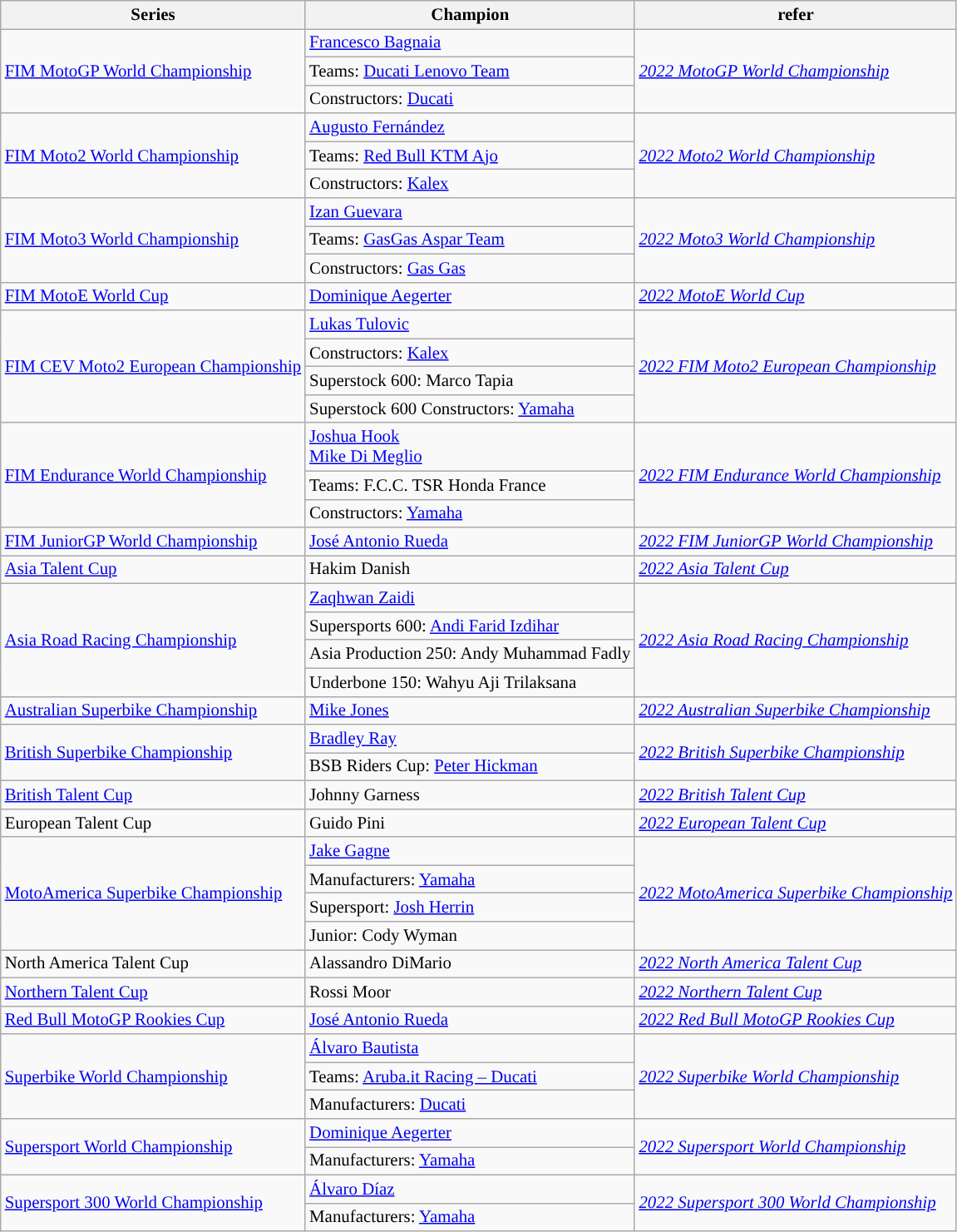<table class="wikitable" style="font-size:87%;">
<tr font-weight:bold">
<th>Series</th>
<th>Champion</th>
<th>refer</th>
</tr>
<tr>
<td rowspan="3"><a href='#'>FIM MotoGP World Championship</a></td>
<td> <a href='#'>Francesco Bagnaia</a></td>
<td rowspan="3"><em><a href='#'>2022 MotoGP World Championship</a></em></td>
</tr>
<tr>
<td>Teams:  <a href='#'>Ducati Lenovo Team</a></td>
</tr>
<tr>
<td>Constructors:  <a href='#'>Ducati</a></td>
</tr>
<tr>
<td rowspan="3"><a href='#'>FIM Moto2 World Championship</a></td>
<td> <a href='#'>Augusto Fernández</a></td>
<td rowspan="3"><em><a href='#'>2022 Moto2 World Championship</a></em></td>
</tr>
<tr>
<td>Teams:  <a href='#'>Red Bull KTM Ajo</a></td>
</tr>
<tr>
<td>Constructors:  <a href='#'>Kalex</a></td>
</tr>
<tr>
<td rowspan="3"><a href='#'>FIM Moto3 World Championship</a></td>
<td> <a href='#'>Izan Guevara</a></td>
<td rowspan="3"><em><a href='#'>2022 Moto3 World Championship</a></em></td>
</tr>
<tr>
<td>Teams:  <a href='#'>GasGas Aspar Team</a></td>
</tr>
<tr>
<td>Constructors:  <a href='#'>Gas Gas</a></td>
</tr>
<tr>
<td><a href='#'>FIM MotoE World Cup</a></td>
<td> <a href='#'>Dominique Aegerter</a></td>
<td><em><a href='#'>2022 MotoE World Cup</a></em></td>
</tr>
<tr>
<td rowspan="4"><a href='#'>FIM CEV Moto2 European Championship</a></td>
<td> <a href='#'>Lukas Tulovic</a></td>
<td rowspan="4"><em><a href='#'>2022 FIM Moto2 European Championship</a></em></td>
</tr>
<tr>
<td>Constructors:  <a href='#'>Kalex</a></td>
</tr>
<tr>
<td>Superstock 600:  Marco Tapia</td>
</tr>
<tr>
<td>Superstock 600 Constructors:  <a href='#'>Yamaha</a></td>
</tr>
<tr>
<td rowspan="3"><a href='#'>FIM Endurance World Championship</a></td>
<td> <a href='#'>Joshua Hook</a><br> <a href='#'>Mike Di Meglio</a></td>
<td rowspan="3"><em><a href='#'>2022 FIM Endurance World Championship</a></em></td>
</tr>
<tr>
<td>Teams:  F.C.C. TSR Honda France</td>
</tr>
<tr>
<td>Constructors:  <a href='#'>Yamaha</a></td>
</tr>
<tr>
<td><a href='#'>FIM JuniorGP World Championship</a></td>
<td> <a href='#'>José Antonio Rueda</a></td>
<td><em><a href='#'>2022 FIM JuniorGP World Championship</a></em></td>
</tr>
<tr>
<td><a href='#'>Asia Talent Cup</a></td>
<td> Hakim Danish</td>
<td><em><a href='#'>2022 Asia Talent Cup</a></em></td>
</tr>
<tr>
<td rowspan="4"><a href='#'>Asia Road Racing Championship</a></td>
<td> <a href='#'>Zaqhwan Zaidi</a></td>
<td rowspan="4"><em><a href='#'>2022 Asia Road Racing Championship</a></em></td>
</tr>
<tr>
<td>Supersports 600:  <a href='#'>Andi Farid Izdihar</a></td>
</tr>
<tr>
<td>Asia Production 250:  Andy Muhammad Fadly</td>
</tr>
<tr>
<td>Underbone 150:  Wahyu Aji Trilaksana</td>
</tr>
<tr>
<td><a href='#'>Australian Superbike Championship</a></td>
<td> <a href='#'>Mike Jones</a></td>
<td><em><a href='#'>2022 Australian Superbike Championship</a></em></td>
</tr>
<tr>
<td rowspan="2"><a href='#'>British Superbike Championship</a></td>
<td> <a href='#'>Bradley Ray</a></td>
<td rowspan="2"><em><a href='#'>2022 British Superbike Championship</a></em></td>
</tr>
<tr>
<td>BSB Riders Cup:  <a href='#'>Peter Hickman</a></td>
</tr>
<tr>
<td><a href='#'>British Talent Cup</a></td>
<td> Johnny Garness</td>
<td><em><a href='#'>2022 British Talent Cup</a></em></td>
</tr>
<tr>
<td>European Talent Cup</td>
<td> Guido Pini</td>
<td><em><a href='#'>2022 European Talent Cup</a></em></td>
</tr>
<tr>
<td rowspan="4"><a href='#'>MotoAmerica Superbike Championship</a></td>
<td> <a href='#'>Jake Gagne</a></td>
<td rowspan="4"><em><a href='#'>2022 MotoAmerica Superbike Championship</a></em></td>
</tr>
<tr>
<td>Manufacturers:  <a href='#'>Yamaha</a></td>
</tr>
<tr>
<td>Supersport:  <a href='#'>Josh Herrin</a></td>
</tr>
<tr>
<td>Junior:  Cody Wyman</td>
</tr>
<tr>
<td>North America Talent Cup</td>
<td> Alassandro DiMario</td>
<td><em><a href='#'>2022 North America Talent Cup</a></em></td>
</tr>
<tr>
<td><a href='#'>Northern Talent Cup</a></td>
<td> Rossi Moor</td>
<td><em><a href='#'>2022 Northern Talent Cup</a></em></td>
</tr>
<tr>
<td><a href='#'>Red Bull MotoGP Rookies Cup</a></td>
<td> <a href='#'>José Antonio Rueda</a></td>
<td><em><a href='#'>2022 Red Bull MotoGP Rookies Cup</a></em></td>
</tr>
<tr>
<td rowspan="3"><a href='#'>Superbike World Championship</a></td>
<td> <a href='#'>Álvaro Bautista</a></td>
<td rowspan="3"><em><a href='#'>2022 Superbike World Championship</a></em></td>
</tr>
<tr>
<td>Teams:  <a href='#'>Aruba.it Racing – Ducati</a></td>
</tr>
<tr>
<td>Manufacturers:  <a href='#'>Ducati</a></td>
</tr>
<tr>
<td rowspan="2"><a href='#'>Supersport World Championship</a></td>
<td> <a href='#'>Dominique Aegerter</a></td>
<td rowspan="2"><em><a href='#'>2022 Supersport World Championship</a></em></td>
</tr>
<tr>
<td>Manufacturers:  <a href='#'>Yamaha</a></td>
</tr>
<tr>
<td rowspan="2"><a href='#'>Supersport 300 World Championship</a></td>
<td> <a href='#'>Álvaro Díaz</a></td>
<td rowspan="2"><em><a href='#'>2022 Supersport 300 World Championship</a></em></td>
</tr>
<tr>
<td>Manufacturers:  <a href='#'>Yamaha</a></td>
</tr>
</table>
